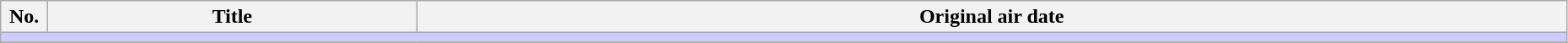<table class="wikitable" style="width:98%;">
<tr>
<th style="width:3%;">No.</th>
<th>Title</th>
<th>Original air date</th>
</tr>
<tr>
<td colspan="3" style="background:#ccf;"></td>
</tr>
<tr>
</tr>
</table>
